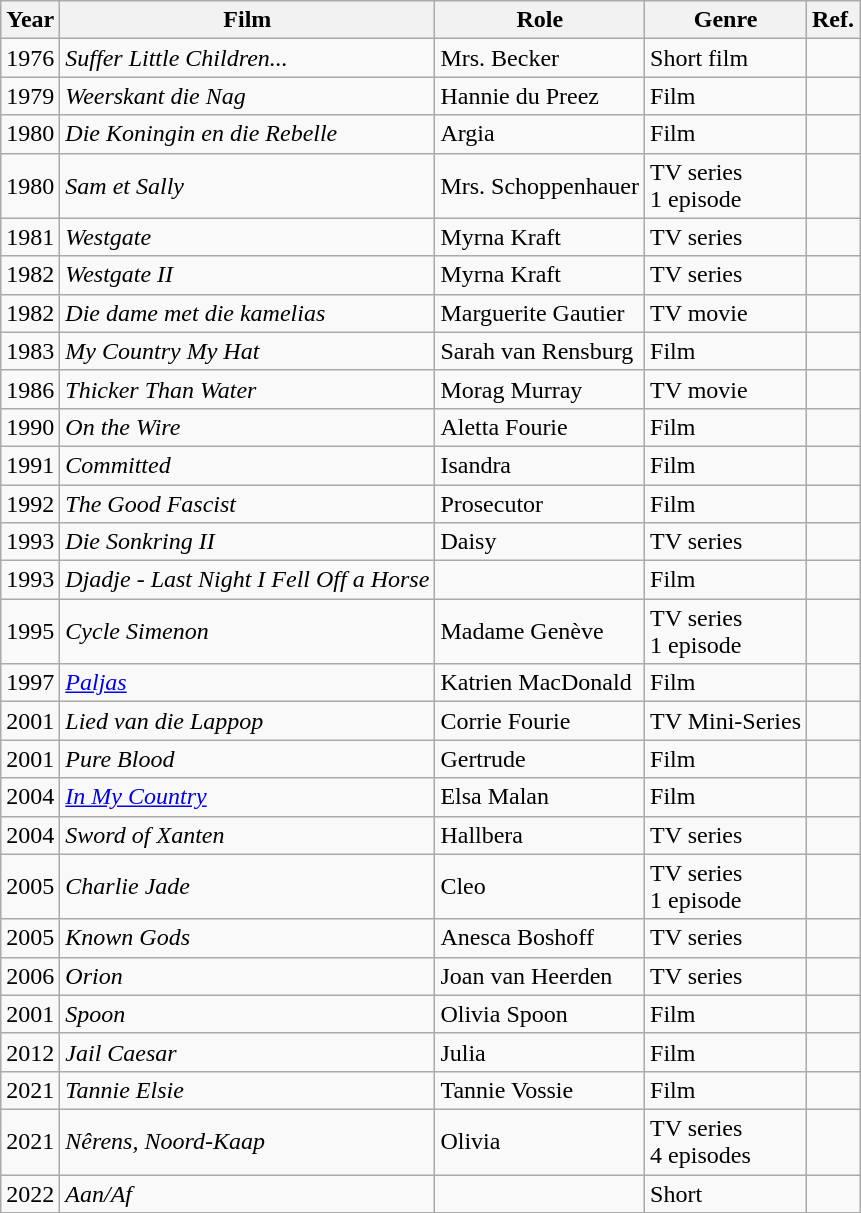<table class="wikitable">
<tr>
<th>Year</th>
<th>Film</th>
<th>Role</th>
<th>Genre</th>
<th>Ref.</th>
</tr>
<tr>
<td>1976</td>
<td><em>Suffer Little Children...</em></td>
<td>Mrs. Becker</td>
<td>Short film</td>
<td></td>
</tr>
<tr>
<td>1979</td>
<td><em>Weerskant die Nag</em></td>
<td>Hannie du Preez</td>
<td>Film</td>
<td></td>
</tr>
<tr>
<td>1980</td>
<td><em>Die Koningin en die Rebelle</em></td>
<td>Argia</td>
<td>Film</td>
<td></td>
</tr>
<tr>
<td>1980</td>
<td><em>Sam et Sally</em></td>
<td>Mrs. Schoppenhauer</td>
<td>TV series<br>1 episode</td>
<td></td>
</tr>
<tr>
<td>1981</td>
<td><em>Westgate</em></td>
<td>Myrna Kraft</td>
<td>TV series</td>
<td></td>
</tr>
<tr>
<td>1982</td>
<td><em>Westgate II</em></td>
<td>Myrna Kraft</td>
<td>TV series</td>
<td></td>
</tr>
<tr>
<td>1982</td>
<td><em>Die dame met die kamelias</em></td>
<td>Marguerite Gautier</td>
<td>TV movie</td>
<td></td>
</tr>
<tr>
<td>1983</td>
<td><em>My Country My Hat</em></td>
<td>Sarah van Rensburg</td>
<td>Film</td>
<td></td>
</tr>
<tr>
<td>1986</td>
<td><em>Thicker Than Water</em></td>
<td>Morag Murray</td>
<td>TV movie</td>
<td></td>
</tr>
<tr>
<td>1990</td>
<td><em>On the Wire</em></td>
<td>Aletta Fourie</td>
<td>Film</td>
<td></td>
</tr>
<tr>
<td>1991</td>
<td><em>Committed</em></td>
<td>Isandra</td>
<td>Film</td>
<td></td>
</tr>
<tr>
<td>1992</td>
<td><em>The Good Fascist</em></td>
<td>Prosecutor</td>
<td>Film</td>
<td></td>
</tr>
<tr>
<td>1993</td>
<td><em>Die Sonkring II</em></td>
<td>Daisy</td>
<td>TV series</td>
<td></td>
</tr>
<tr>
<td>1993</td>
<td><em>Djadje - Last Night I Fell Off a Horse</em></td>
<td></td>
<td>Film</td>
<td></td>
</tr>
<tr>
<td>1995</td>
<td><em>Cycle Simenon</em></td>
<td>Madame Genève</td>
<td>TV series<br>1 episode</td>
<td></td>
</tr>
<tr>
<td>1997</td>
<td><em><a href='#'>Paljas</a></em></td>
<td>Katrien MacDonald</td>
<td>Film</td>
<td></td>
</tr>
<tr>
<td>2001</td>
<td><em>Lied van die Lappop</em></td>
<td>Corrie Fourie</td>
<td>TV Mini-Series</td>
<td></td>
</tr>
<tr>
<td>2001</td>
<td><em>Pure Blood</em></td>
<td>Gertrude</td>
<td>Film</td>
<td></td>
</tr>
<tr>
<td>2004</td>
<td><em><a href='#'>In My Country</a></em></td>
<td>Elsa Malan</td>
<td>Film</td>
<td></td>
</tr>
<tr>
<td>2004</td>
<td><em>Sword of Xanten</em></td>
<td>Hallbera</td>
<td>TV series</td>
<td></td>
</tr>
<tr>
<td>2005</td>
<td><em>Charlie Jade</em></td>
<td>Cleo</td>
<td>TV series<br>1 episode</td>
<td></td>
</tr>
<tr>
<td>2005</td>
<td><em>Known Gods</em></td>
<td>Anesca Boshoff</td>
<td>TV series</td>
<td></td>
</tr>
<tr>
<td>2006</td>
<td><em>Orion</em></td>
<td>Joan van Heerden</td>
<td>TV series</td>
<td></td>
</tr>
<tr>
<td>2001</td>
<td><em>Spoon</em></td>
<td>Olivia Spoon</td>
<td>Film</td>
<td></td>
</tr>
<tr>
<td>2012</td>
<td><em>Jail Caesar</em></td>
<td>Julia</td>
<td>Film</td>
<td></td>
</tr>
<tr>
<td>2021</td>
<td><em>Tannie Elsie</em></td>
<td>Tannie Vossie</td>
<td>Film</td>
<td></td>
</tr>
<tr>
<td>2021</td>
<td><em>Nêrens, Noord-Kaap</em></td>
<td>Olivia</td>
<td>TV series<br>4 episodes</td>
<td></td>
</tr>
<tr>
<td>2022</td>
<td><em>Aan/Af</em></td>
<td></td>
<td>Short</td>
<td></td>
</tr>
</table>
